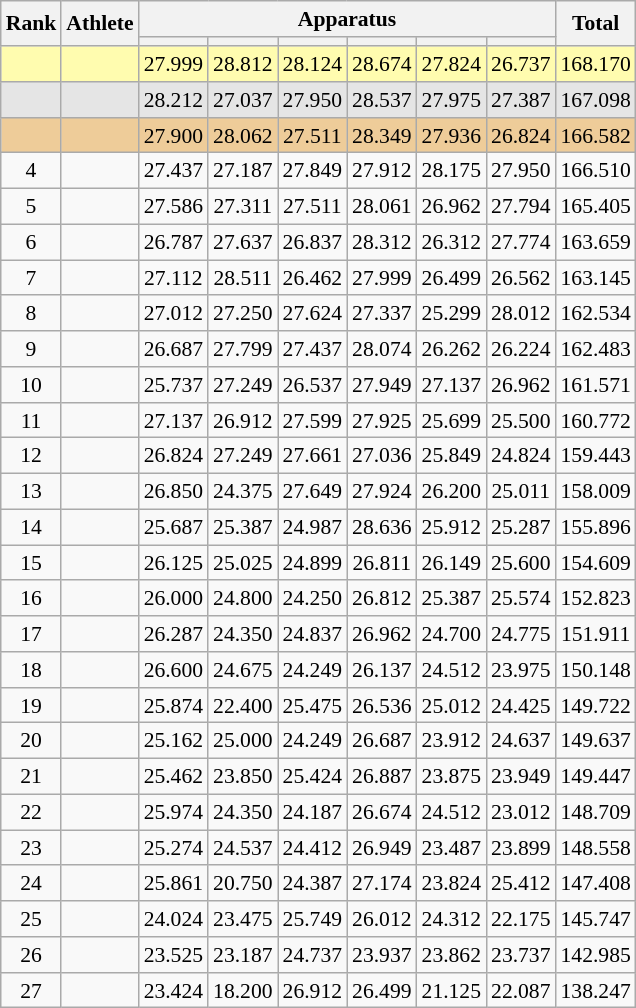<table class="wikitable" style="font-size:90%">
<tr>
<th rowspan=2>Rank</th>
<th rowspan=2>Athlete</th>
<th colspan =6>Apparatus</th>
<th rowspan=2>Total</th>
</tr>
<tr style="font-size:95%">
<th></th>
<th></th>
<th></th>
<th></th>
<th></th>
<th></th>
</tr>
<tr align=center bgcolor=fffcaf>
<td></td>
<td align=left>  </td>
<td>27.999</td>
<td>28.812</td>
<td>28.124</td>
<td>28.674</td>
<td>27.824</td>
<td>26.737</td>
<td>168.170</td>
</tr>
<tr align=center bgcolor=e5e5e5>
<td></td>
<td align=left></td>
<td>28.212</td>
<td>27.037</td>
<td>27.950</td>
<td>28.537</td>
<td>27.975</td>
<td>27.387</td>
<td>167.098</td>
</tr>
<tr align=center bgcolor=eecc99>
<td></td>
<td align=left></td>
<td>27.900</td>
<td>28.062</td>
<td>27.511</td>
<td>28.349</td>
<td>27.936</td>
<td>26.824</td>
<td>166.582</td>
</tr>
<tr align=center>
<td>4</td>
<td align=left></td>
<td>27.437</td>
<td>27.187</td>
<td>27.849</td>
<td>27.912</td>
<td>28.175</td>
<td>27.950</td>
<td>166.510</td>
</tr>
<tr align=center>
<td>5</td>
<td align=left></td>
<td>27.586</td>
<td>27.311</td>
<td>27.511</td>
<td>28.061</td>
<td>26.962</td>
<td>27.794</td>
<td>165.405</td>
</tr>
<tr align=center>
<td>6</td>
<td align=left></td>
<td>26.787</td>
<td>27.637</td>
<td>26.837</td>
<td>28.312</td>
<td>26.312</td>
<td>27.774</td>
<td>163.659</td>
</tr>
<tr align=center>
<td>7</td>
<td align=left></td>
<td>27.112</td>
<td>28.511</td>
<td>26.462</td>
<td>27.999</td>
<td>26.499</td>
<td>26.562</td>
<td>163.145</td>
</tr>
<tr align=center>
<td>8</td>
<td align=left></td>
<td>27.012</td>
<td>27.250</td>
<td>27.624</td>
<td>27.337</td>
<td>25.299</td>
<td>28.012</td>
<td>162.534</td>
</tr>
<tr align=center>
<td>9</td>
<td align=left></td>
<td>26.687</td>
<td>27.799</td>
<td>27.437</td>
<td>28.074</td>
<td>26.262</td>
<td>26.224</td>
<td>162.483</td>
</tr>
<tr align=center>
<td>10</td>
<td align=left></td>
<td>25.737</td>
<td>27.249</td>
<td>26.537</td>
<td>27.949</td>
<td>27.137</td>
<td>26.962</td>
<td>161.571</td>
</tr>
<tr align=center>
<td>11</td>
<td align=left></td>
<td>27.137</td>
<td>26.912</td>
<td>27.599</td>
<td>27.925</td>
<td>25.699</td>
<td>25.500</td>
<td>160.772</td>
</tr>
<tr align=center>
<td>12</td>
<td align=left></td>
<td>26.824</td>
<td>27.249</td>
<td>27.661</td>
<td>27.036</td>
<td>25.849</td>
<td>24.824</td>
<td>159.443</td>
</tr>
<tr align=center>
<td>13</td>
<td align=left></td>
<td>26.850</td>
<td>24.375</td>
<td>27.649</td>
<td>27.924</td>
<td>26.200</td>
<td>25.011</td>
<td>158.009</td>
</tr>
<tr align=center>
<td>14</td>
<td align=left></td>
<td>25.687</td>
<td>25.387</td>
<td>24.987</td>
<td>28.636</td>
<td>25.912</td>
<td>25.287</td>
<td>155.896</td>
</tr>
<tr align=center>
<td>15</td>
<td align=left></td>
<td>26.125</td>
<td>25.025</td>
<td>24.899</td>
<td>26.811</td>
<td>26.149</td>
<td>25.600</td>
<td>154.609</td>
</tr>
<tr align=center>
<td>16</td>
<td align=left></td>
<td>26.000</td>
<td>24.800</td>
<td>24.250</td>
<td>26.812</td>
<td>25.387</td>
<td>25.574</td>
<td>152.823</td>
</tr>
<tr align=center>
<td>17</td>
<td align=left></td>
<td>26.287</td>
<td>24.350</td>
<td>24.837</td>
<td>26.962</td>
<td>24.700</td>
<td>24.775</td>
<td>151.911</td>
</tr>
<tr align=center>
<td>18</td>
<td align=left></td>
<td>26.600</td>
<td>24.675</td>
<td>24.249</td>
<td>26.137</td>
<td>24.512</td>
<td>23.975</td>
<td>150.148</td>
</tr>
<tr align=center>
<td>19</td>
<td align=left></td>
<td>25.874</td>
<td>22.400</td>
<td>25.475</td>
<td>26.536</td>
<td>25.012</td>
<td>24.425</td>
<td>149.722</td>
</tr>
<tr align=center>
<td>20</td>
<td align=left></td>
<td>25.162</td>
<td>25.000</td>
<td>24.249</td>
<td>26.687</td>
<td>23.912</td>
<td>24.637</td>
<td>149.637</td>
</tr>
<tr align=center>
<td>21</td>
<td align=left></td>
<td>25.462</td>
<td>23.850</td>
<td>25.424</td>
<td>26.887</td>
<td>23.875</td>
<td>23.949</td>
<td>149.447</td>
</tr>
<tr align=center>
<td>22</td>
<td align=left></td>
<td>25.974</td>
<td>24.350</td>
<td>24.187</td>
<td>26.674</td>
<td>24.512</td>
<td>23.012</td>
<td>148.709</td>
</tr>
<tr align=center>
<td>23</td>
<td align=left></td>
<td>25.274</td>
<td>24.537</td>
<td>24.412</td>
<td>26.949</td>
<td>23.487</td>
<td>23.899</td>
<td>148.558</td>
</tr>
<tr align=center>
<td>24</td>
<td align=left></td>
<td>25.861</td>
<td>20.750</td>
<td>24.387</td>
<td>27.174</td>
<td>23.824</td>
<td>25.412</td>
<td>147.408</td>
</tr>
<tr align=center>
<td>25</td>
<td align=left></td>
<td>24.024</td>
<td>23.475</td>
<td>25.749</td>
<td>26.012</td>
<td>24.312</td>
<td>22.175</td>
<td>145.747</td>
</tr>
<tr align=center>
<td>26</td>
<td align=left></td>
<td>23.525</td>
<td>23.187</td>
<td>24.737</td>
<td>23.937</td>
<td>23.862</td>
<td>23.737</td>
<td>142.985</td>
</tr>
<tr align=center>
<td>27</td>
<td align=left></td>
<td>23.424</td>
<td>18.200</td>
<td>26.912</td>
<td>26.499</td>
<td>21.125</td>
<td>22.087</td>
<td>138.247</td>
</tr>
</table>
